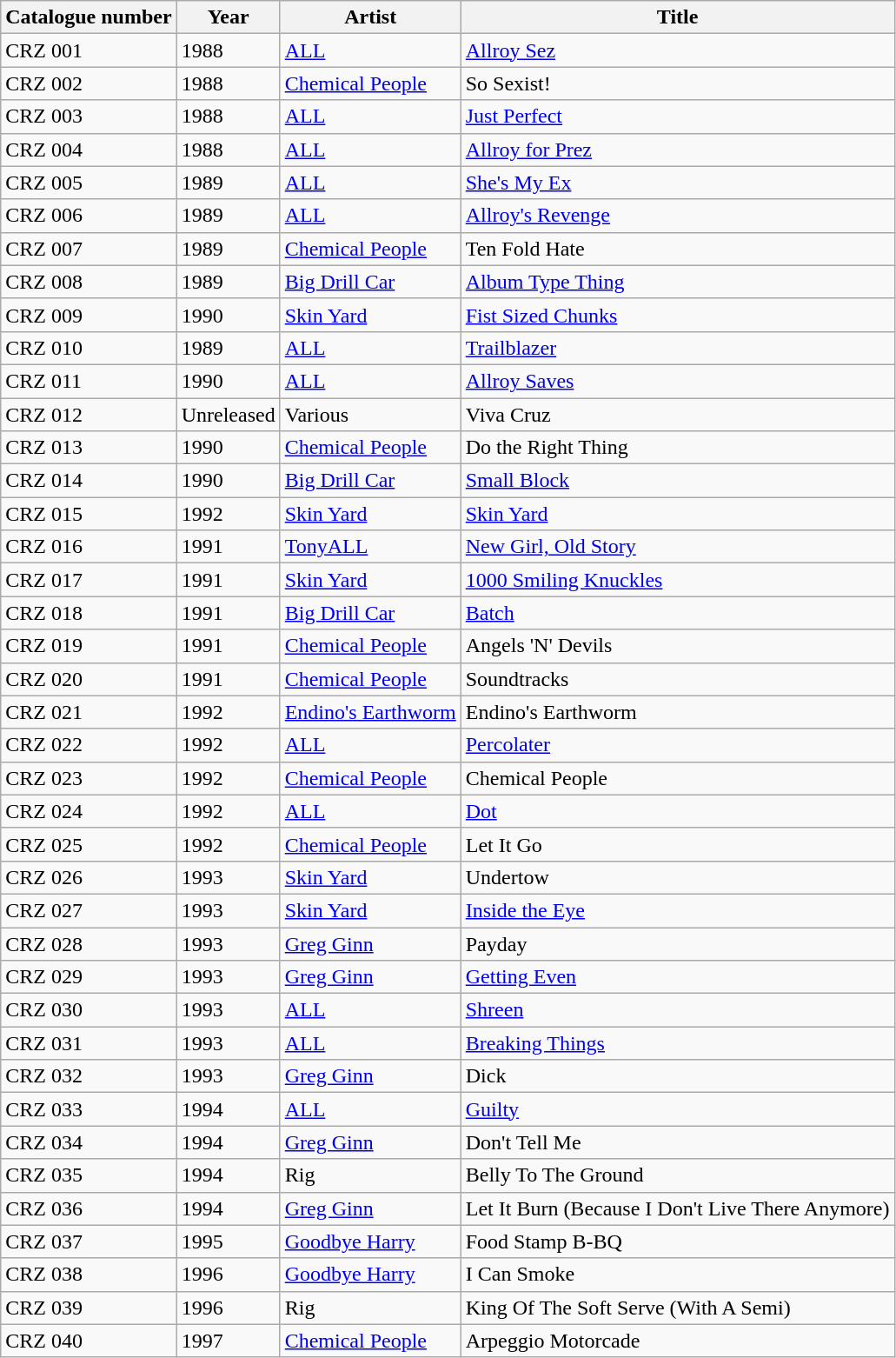<table class="wikitable sortable" style="margin-bottom: 10px;">
<tr>
<th>Catalogue number</th>
<th>Year</th>
<th>Artist</th>
<th class="unsortable">Title</th>
</tr>
<tr>
<td>CRZ 001</td>
<td>1988</td>
<td><a href='#'>ALL</a></td>
<td><a href='#'>Allroy Sez</a></td>
</tr>
<tr>
<td>CRZ 002</td>
<td>1988</td>
<td><a href='#'>Chemical People</a></td>
<td>So Sexist!</td>
</tr>
<tr>
<td>CRZ 003</td>
<td>1988</td>
<td><a href='#'>ALL</a></td>
<td><a href='#'>Just Perfect</a></td>
</tr>
<tr>
<td>CRZ 004</td>
<td>1988</td>
<td><a href='#'>ALL</a></td>
<td><a href='#'>Allroy for Prez</a></td>
</tr>
<tr>
<td>CRZ 005</td>
<td>1989</td>
<td><a href='#'>ALL</a></td>
<td><a href='#'>She's My Ex</a></td>
</tr>
<tr>
<td>CRZ 006</td>
<td>1989</td>
<td><a href='#'>ALL</a></td>
<td><a href='#'>Allroy's Revenge</a></td>
</tr>
<tr>
<td>CRZ 007</td>
<td>1989</td>
<td><a href='#'>Chemical People</a></td>
<td>Ten Fold Hate</td>
</tr>
<tr>
<td>CRZ 008</td>
<td>1989</td>
<td><a href='#'>Big Drill Car</a></td>
<td><a href='#'>Album Type Thing</a></td>
</tr>
<tr>
<td>CRZ 009</td>
<td>1990</td>
<td><a href='#'>Skin Yard</a></td>
<td><a href='#'>Fist Sized Chunks</a></td>
</tr>
<tr>
<td>CRZ 010</td>
<td>1989</td>
<td><a href='#'>ALL</a></td>
<td><a href='#'>Trailblazer</a></td>
</tr>
<tr>
<td>CRZ 011</td>
<td>1990</td>
<td><a href='#'>ALL</a></td>
<td><a href='#'>Allroy Saves</a></td>
</tr>
<tr>
<td>CRZ 012</td>
<td>Unreleased</td>
<td>Various</td>
<td>Viva Cruz</td>
</tr>
<tr>
<td>CRZ 013</td>
<td>1990</td>
<td><a href='#'>Chemical People</a></td>
<td>Do the Right Thing</td>
</tr>
<tr>
<td>CRZ 014</td>
<td>1990</td>
<td><a href='#'>Big Drill Car</a></td>
<td><a href='#'>Small Block</a></td>
</tr>
<tr>
<td>CRZ 015</td>
<td>1992</td>
<td><a href='#'>Skin Yard</a></td>
<td><a href='#'>Skin Yard</a></td>
</tr>
<tr>
<td>CRZ 016</td>
<td>1991</td>
<td><a href='#'>TonyALL</a></td>
<td><a href='#'>New Girl, Old Story</a></td>
</tr>
<tr>
<td>CRZ 017</td>
<td>1991</td>
<td><a href='#'>Skin Yard</a></td>
<td><a href='#'>1000 Smiling Knuckles</a></td>
</tr>
<tr>
<td>CRZ 018</td>
<td>1991</td>
<td><a href='#'>Big Drill Car</a></td>
<td><a href='#'>Batch</a></td>
</tr>
<tr>
<td>CRZ 019</td>
<td>1991</td>
<td><a href='#'>Chemical People</a></td>
<td>Angels 'N' Devils</td>
</tr>
<tr>
<td>CRZ 020</td>
<td>1991</td>
<td><a href='#'>Chemical People</a></td>
<td>Soundtracks</td>
</tr>
<tr>
<td>CRZ 021</td>
<td>1992</td>
<td><a href='#'>Endino's Earthworm</a></td>
<td>Endino's Earthworm</td>
</tr>
<tr>
<td>CRZ 022</td>
<td>1992</td>
<td><a href='#'>ALL</a></td>
<td><a href='#'>Percolater</a></td>
</tr>
<tr>
<td>CRZ 023</td>
<td>1992</td>
<td><a href='#'>Chemical People</a></td>
<td>Chemical People</td>
</tr>
<tr>
<td>CRZ 024</td>
<td>1992</td>
<td><a href='#'>ALL</a></td>
<td><a href='#'>Dot</a></td>
</tr>
<tr>
<td>CRZ 025</td>
<td>1992</td>
<td><a href='#'>Chemical People</a></td>
<td>Let It Go</td>
</tr>
<tr>
<td>CRZ 026</td>
<td>1993</td>
<td><a href='#'>Skin Yard</a></td>
<td>Undertow</td>
</tr>
<tr>
<td>CRZ 027</td>
<td>1993</td>
<td><a href='#'>Skin Yard</a></td>
<td><a href='#'>Inside the Eye</a></td>
</tr>
<tr>
<td>CRZ 028</td>
<td>1993</td>
<td><a href='#'>Greg Ginn</a></td>
<td>Payday</td>
</tr>
<tr>
<td>CRZ 029</td>
<td>1993</td>
<td><a href='#'>Greg Ginn</a></td>
<td><a href='#'>Getting Even</a></td>
</tr>
<tr>
<td>CRZ 030</td>
<td>1993</td>
<td><a href='#'>ALL</a></td>
<td><a href='#'>Shreen</a></td>
</tr>
<tr>
<td>CRZ 031</td>
<td>1993</td>
<td><a href='#'>ALL</a></td>
<td><a href='#'>Breaking Things</a></td>
</tr>
<tr>
<td>CRZ 032</td>
<td>1993</td>
<td><a href='#'>Greg Ginn</a></td>
<td>Dick</td>
</tr>
<tr>
<td>CRZ 033</td>
<td>1994</td>
<td><a href='#'>ALL</a></td>
<td><a href='#'>Guilty</a></td>
</tr>
<tr>
<td>CRZ 034</td>
<td>1994</td>
<td><a href='#'>Greg Ginn</a></td>
<td>Don't Tell Me</td>
</tr>
<tr>
<td>CRZ 035</td>
<td>1994</td>
<td>Rig</td>
<td>Belly To The Ground</td>
</tr>
<tr>
<td>CRZ 036</td>
<td>1994</td>
<td><a href='#'>Greg Ginn</a></td>
<td>Let It Burn (Because I Don't Live There Anymore)</td>
</tr>
<tr>
<td>CRZ 037</td>
<td>1995</td>
<td><a href='#'>Goodbye Harry</a></td>
<td>Food Stamp B-BQ</td>
</tr>
<tr>
<td>CRZ 038</td>
<td>1996</td>
<td><a href='#'>Goodbye Harry</a></td>
<td>I Can Smoke</td>
</tr>
<tr>
<td>CRZ 039</td>
<td>1996</td>
<td>Rig</td>
<td>King Of The Soft Serve (With A Semi)</td>
</tr>
<tr>
<td>CRZ 040</td>
<td>1997</td>
<td><a href='#'>Chemical People</a></td>
<td>Arpeggio Motorcade</td>
</tr>
</table>
